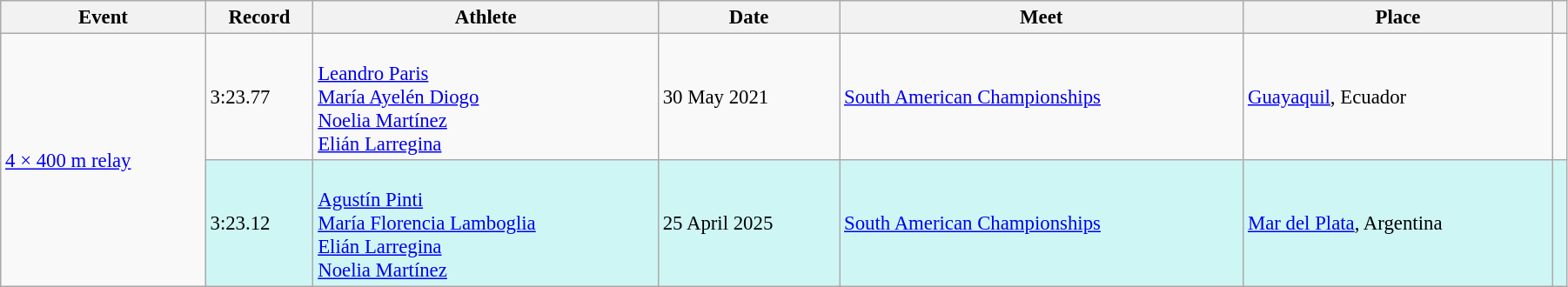<table class="wikitable" style="font-size:95%; width: 95%;">
<tr>
<th>Event</th>
<th>Record</th>
<th>Athlete</th>
<th>Date</th>
<th>Meet</th>
<th>Place</th>
<th></th>
</tr>
<tr>
<td rowspan=2><a href='#'>4 × 400 m relay</a></td>
<td>3:23.77</td>
<td><br><a href='#'>Leandro Paris</a><br><a href='#'>María Ayelén Diogo</a><br><a href='#'>Noelia Martínez</a><br><a href='#'>Elián Larregina</a></td>
<td>30 May 2021</td>
<td><a href='#'>South American Championships</a></td>
<td><a href='#'>Guayaquil</a>, Ecuador</td>
<td></td>
</tr>
<tr bgcolor=#CEF6F5>
<td>3:23.12</td>
<td><br><a href='#'>Agustín Pinti</a><br><a href='#'>María Florencia Lamboglia</a><br><a href='#'>Elián Larregina</a><br><a href='#'>Noelia Martínez</a></td>
<td>25 April 2025</td>
<td><a href='#'>South American Championships</a></td>
<td><a href='#'>Mar del Plata</a>, Argentina</td>
<td></td>
</tr>
</table>
